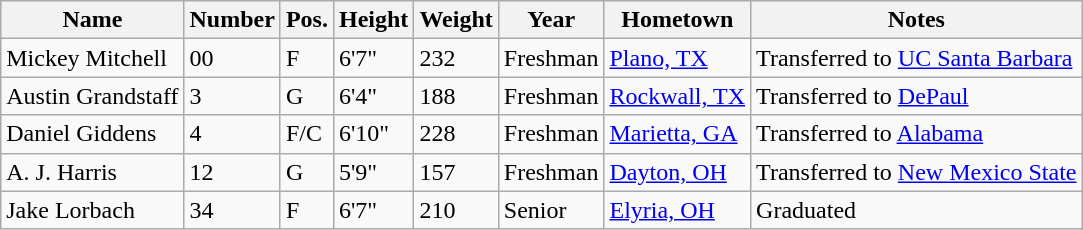<table class="wikitable sortable" border="1">
<tr>
<th>Name</th>
<th>Number</th>
<th>Pos.</th>
<th>Height</th>
<th>Weight</th>
<th>Year</th>
<th>Hometown</th>
<th class="unsortable">Notes</th>
</tr>
<tr>
<td>Mickey Mitchell</td>
<td>00</td>
<td>F</td>
<td>6'7"</td>
<td>232</td>
<td>Freshman</td>
<td><a href='#'>Plano, TX</a></td>
<td>Transferred to <a href='#'>UC Santa Barbara</a></td>
</tr>
<tr>
<td>Austin Grandstaff</td>
<td>3</td>
<td>G</td>
<td>6'4"</td>
<td>188</td>
<td>Freshman</td>
<td><a href='#'>Rockwall, TX</a></td>
<td>Transferred to <a href='#'>DePaul</a></td>
</tr>
<tr>
<td>Daniel Giddens</td>
<td>4</td>
<td>F/C</td>
<td>6'10"</td>
<td>228</td>
<td>Freshman</td>
<td><a href='#'>Marietta, GA</a></td>
<td>Transferred to <a href='#'>Alabama</a></td>
</tr>
<tr>
<td>A. J. Harris</td>
<td>12</td>
<td>G</td>
<td>5'9"</td>
<td>157</td>
<td>Freshman</td>
<td><a href='#'>Dayton, OH</a></td>
<td>Transferred to <a href='#'>New Mexico State</a></td>
</tr>
<tr>
<td>Jake Lorbach</td>
<td>34</td>
<td>F</td>
<td>6'7"</td>
<td>210</td>
<td>Senior</td>
<td><a href='#'>Elyria, OH</a></td>
<td>Graduated</td>
</tr>
</table>
